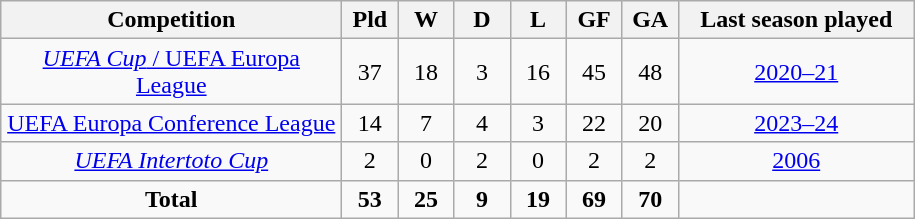<table class="wikitable" style="text-align: center;">
<tr>
<th width="220">Competition</th>
<th width="30">Pld</th>
<th width="30">W</th>
<th width="30">D</th>
<th width="30">L</th>
<th width="30">GF</th>
<th width="30">GA</th>
<th width="150">Last season played</th>
</tr>
<tr>
<td><a href='#'><em>UEFA Cup</em> / UEFA Europa League</a></td>
<td>37</td>
<td>18</td>
<td>3</td>
<td>16</td>
<td>45</td>
<td>48</td>
<td><a href='#'>2020–21</a></td>
</tr>
<tr>
<td><a href='#'>UEFA Europa Conference League</a></td>
<td>14</td>
<td>7</td>
<td>4</td>
<td>3</td>
<td>22</td>
<td>20</td>
<td><a href='#'>2023–24</a></td>
</tr>
<tr>
<td><em><a href='#'>UEFA Intertoto Cup</a></em></td>
<td>2</td>
<td>0</td>
<td>2</td>
<td>0</td>
<td>2</td>
<td>2</td>
<td><a href='#'>2006</a></td>
</tr>
<tr>
<td><strong>Total</strong></td>
<td><strong>53</strong></td>
<td><strong>25</strong></td>
<td><strong>9</strong></td>
<td><strong>19</strong></td>
<td><strong>69</strong></td>
<td><strong>70</strong></td>
</tr>
</table>
